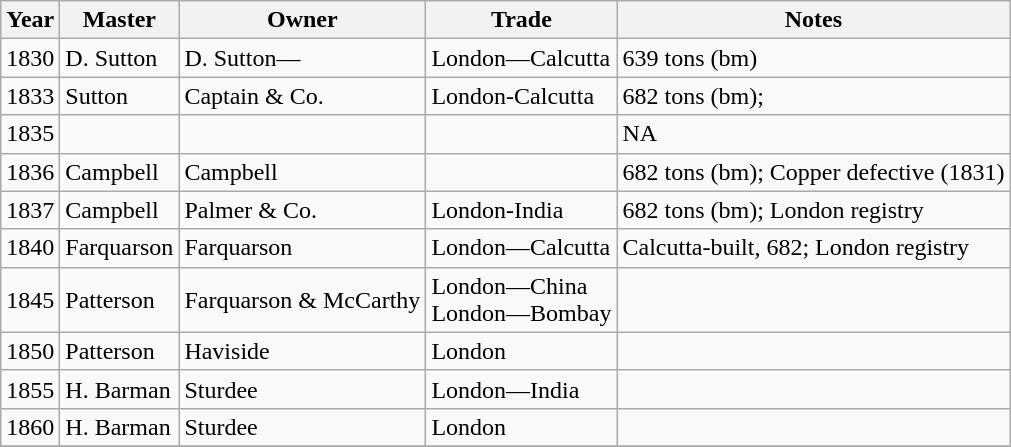<table class="sortable wikitable">
<tr>
<th>Year</th>
<th>Master</th>
<th>Owner</th>
<th>Trade</th>
<th>Notes</th>
</tr>
<tr>
<td>1830</td>
<td>D. Sutton</td>
<td>D. Sutton––</td>
<td>London—Calcutta</td>
<td>639 tons (bm)</td>
</tr>
<tr>
<td>1833</td>
<td>Sutton</td>
<td>Captain & Co.</td>
<td>London-Calcutta</td>
<td>682 tons (bm);</td>
</tr>
<tr>
<td>1835</td>
<td></td>
<td></td>
<td></td>
<td>NA</td>
</tr>
<tr>
<td>1836</td>
<td>Campbell</td>
<td>Campbell</td>
<td></td>
<td>682 tons (bm); Copper defective (1831)</td>
</tr>
<tr>
<td>1837</td>
<td>Campbell</td>
<td>Palmer & Co.</td>
<td>London-India</td>
<td>682 tons (bm); London registry</td>
</tr>
<tr>
<td>1840</td>
<td>Farquarson</td>
<td>Farquarson</td>
<td>London—Calcutta</td>
<td>Calcutta-built, 682; London registry</td>
</tr>
<tr>
<td>1845</td>
<td>Patterson</td>
<td>Farquarson & McCarthy</td>
<td>London—China<br>London—Bombay</td>
<td></td>
</tr>
<tr>
<td>1850</td>
<td>Patterson</td>
<td>Haviside</td>
<td>London</td>
<td></td>
</tr>
<tr>
<td>1855</td>
<td>H. Barman</td>
<td>Sturdee</td>
<td>London—India</td>
<td></td>
</tr>
<tr>
<td>1860</td>
<td>H. Barman</td>
<td>Sturdee</td>
<td>London</td>
<td></td>
</tr>
<tr>
</tr>
</table>
